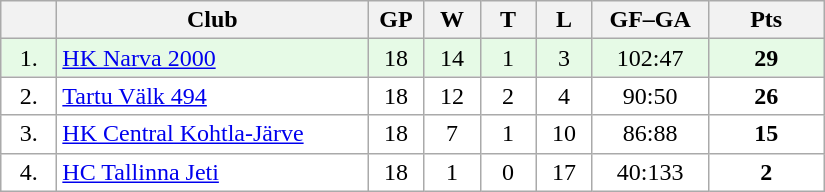<table class="wikitable">
<tr>
<th width="30"></th>
<th width="200">Club</th>
<th width="30">GP</th>
<th width="30">W</th>
<th width="30">T</th>
<th width="30">L</th>
<th width="70">GF–GA</th>
<th width="70">Pts</th>
</tr>
<tr bgcolor="#e6fae6" align="center">
<td>1.</td>
<td align="left"><a href='#'>HK Narva 2000</a></td>
<td>18</td>
<td>14</td>
<td>1</td>
<td>3</td>
<td>102:47</td>
<td><strong>29</strong></td>
</tr>
<tr bgcolor="#FFFFFF" align="center">
<td>2.</td>
<td align="left"><a href='#'>Tartu Välk 494</a></td>
<td>18</td>
<td>12</td>
<td>2</td>
<td>4</td>
<td>90:50</td>
<td><strong>26</strong></td>
</tr>
<tr bgcolor="#FFFFFF" align="center">
<td>3.</td>
<td align="left"><a href='#'>HK Central Kohtla-Järve</a></td>
<td>18</td>
<td>7</td>
<td>1</td>
<td>10</td>
<td>86:88</td>
<td><strong>15</strong></td>
</tr>
<tr bgcolor="#FFFFFF" align="center">
<td>4.</td>
<td align="left"><a href='#'>HC Tallinna Jeti</a></td>
<td>18</td>
<td>1</td>
<td>0</td>
<td>17</td>
<td>40:133</td>
<td><strong>2</strong></td>
</tr>
</table>
